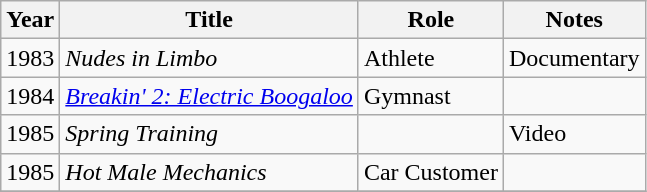<table class="wikitable sortable">
<tr>
<th>Year</th>
<th>Title</th>
<th>Role</th>
<th class="unsortable">Notes</th>
</tr>
<tr>
<td>1983</td>
<td><em>Nudes in Limbo</em></td>
<td>Athlete</td>
<td>Documentary</td>
</tr>
<tr>
<td>1984</td>
<td><em><a href='#'>Breakin' 2: Electric Boogaloo</a></em></td>
<td>Gymnast</td>
<td></td>
</tr>
<tr>
<td>1985</td>
<td><em>Spring Training</em></td>
<td></td>
<td>Video</td>
</tr>
<tr>
<td>1985</td>
<td><em>Hot Male Mechanics</em></td>
<td>Car Customer</td>
<td></td>
</tr>
<tr>
</tr>
</table>
